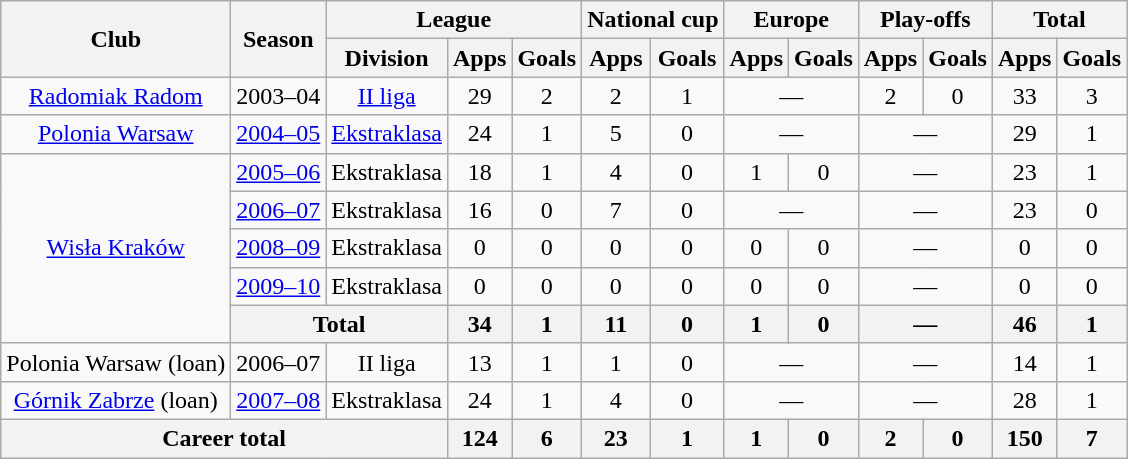<table class="wikitable" style="text-align: center;">
<tr>
<th rowspan="2">Club</th>
<th rowspan="2">Season</th>
<th colspan="3">League</th>
<th colspan="2">National cup</th>
<th colspan="2">Europe</th>
<th colspan="2">Play-offs</th>
<th colspan="2">Total</th>
</tr>
<tr>
<th>Division</th>
<th>Apps</th>
<th>Goals</th>
<th>Apps</th>
<th>Goals</th>
<th>Apps</th>
<th>Goals</th>
<th>Apps</th>
<th>Goals</th>
<th>Apps</th>
<th>Goals</th>
</tr>
<tr>
<td rowspan="1" valign="top"><a href='#'>Radomiak Radom</a></td>
<td>2003–04</td>
<td><a href='#'>II liga</a></td>
<td>29</td>
<td>2</td>
<td>2</td>
<td>1</td>
<td colspan=2>—</td>
<td>2</td>
<td>0</td>
<td>33</td>
<td>3</td>
</tr>
<tr>
<td rowspan="1" valign="center"><a href='#'>Polonia Warsaw</a></td>
<td><a href='#'>2004–05</a></td>
<td><a href='#'>Ekstraklasa</a></td>
<td>24</td>
<td>1</td>
<td>5</td>
<td>0</td>
<td colspan=2>—</td>
<td colspan=2>—</td>
<td>29</td>
<td>1</td>
</tr>
<tr>
<td rowspan="5" valign="center"><a href='#'>Wisła Kraków</a></td>
<td><a href='#'>2005–06</a></td>
<td>Ekstraklasa</td>
<td>18</td>
<td>1</td>
<td>4</td>
<td>0</td>
<td>1</td>
<td>0</td>
<td colspan=2>—</td>
<td>23</td>
<td>1</td>
</tr>
<tr>
<td><a href='#'>2006–07</a></td>
<td>Ekstraklasa</td>
<td>16</td>
<td>0</td>
<td>7</td>
<td>0</td>
<td colspan=2>—</td>
<td colspan=2>—</td>
<td>23</td>
<td>0</td>
</tr>
<tr>
<td><a href='#'>2008–09</a></td>
<td>Ekstraklasa</td>
<td>0</td>
<td>0</td>
<td>0</td>
<td>0</td>
<td>0</td>
<td>0</td>
<td colspan=2>—</td>
<td>0</td>
<td>0</td>
</tr>
<tr>
<td><a href='#'>2009–10</a></td>
<td>Ekstraklasa</td>
<td>0</td>
<td>0</td>
<td>0</td>
<td>0</td>
<td>0</td>
<td>0</td>
<td colspan=2>—</td>
<td>0</td>
<td>0</td>
</tr>
<tr>
<th colspan="2">Total</th>
<th>34</th>
<th>1</th>
<th>11</th>
<th>0</th>
<th>1</th>
<th>0</th>
<th colspan=2>—</th>
<th>46</th>
<th>1</th>
</tr>
<tr>
<td rowspan="1" valign="center">Polonia Warsaw (loan)</td>
<td>2006–07</td>
<td>II liga</td>
<td>13</td>
<td>1</td>
<td>1</td>
<td>0</td>
<td colspan=2>—</td>
<td colspan=2>—</td>
<td>14</td>
<td>1</td>
</tr>
<tr>
<td rowspan="1" valign="center"><a href='#'>Górnik Zabrze</a> (loan)</td>
<td><a href='#'>2007–08</a></td>
<td>Ekstraklasa</td>
<td>24</td>
<td>1</td>
<td>4</td>
<td>0</td>
<td colspan=2>—</td>
<td colspan=2>—</td>
<td>28</td>
<td>1</td>
</tr>
<tr>
<th colspan="3">Career total</th>
<th>124</th>
<th>6</th>
<th>23</th>
<th>1</th>
<th>1</th>
<th>0</th>
<th>2</th>
<th>0</th>
<th>150</th>
<th>7</th>
</tr>
</table>
